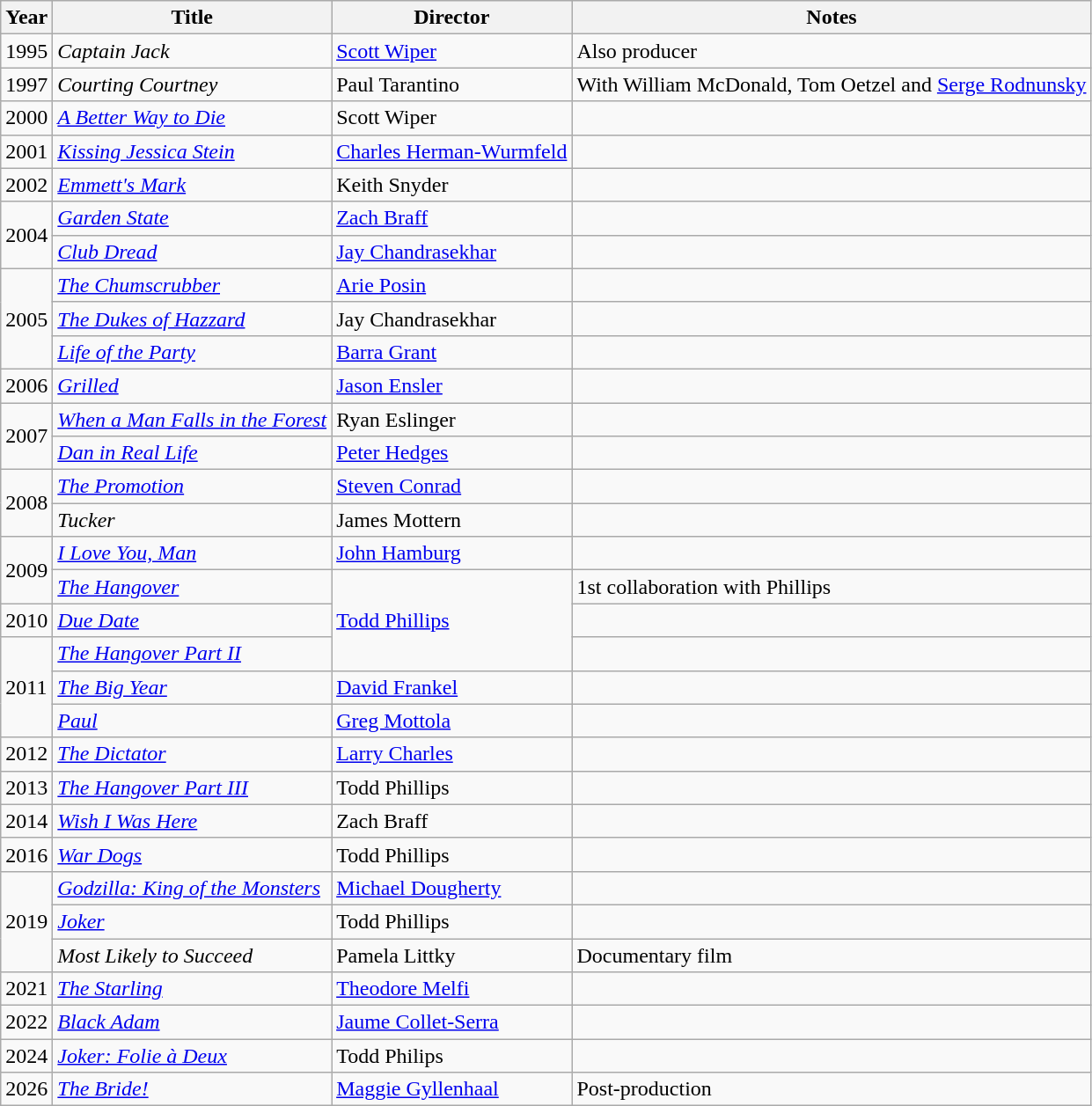<table class="wikitable">
<tr>
<th>Year</th>
<th>Title</th>
<th>Director</th>
<th>Notes</th>
</tr>
<tr>
<td>1995</td>
<td><em>Captain Jack</em></td>
<td><a href='#'>Scott Wiper</a></td>
<td>Also producer</td>
</tr>
<tr>
<td>1997</td>
<td><em>Courting Courtney</em></td>
<td>Paul Tarantino</td>
<td>With William McDonald, Tom Oetzel and <a href='#'>Serge Rodnunsky</a></td>
</tr>
<tr>
<td>2000</td>
<td><em><a href='#'>A Better Way to Die</a></em></td>
<td>Scott Wiper</td>
<td></td>
</tr>
<tr>
<td>2001</td>
<td><em><a href='#'>Kissing Jessica Stein</a></em></td>
<td><a href='#'>Charles Herman-Wurmfeld</a></td>
<td></td>
</tr>
<tr>
<td>2002</td>
<td><em><a href='#'>Emmett's Mark</a></em></td>
<td>Keith Snyder</td>
<td></td>
</tr>
<tr>
<td rowspan=2>2004</td>
<td><em><a href='#'>Garden State</a></em></td>
<td><a href='#'>Zach Braff</a></td>
<td></td>
</tr>
<tr>
<td><em><a href='#'>Club Dread</a></em></td>
<td><a href='#'>Jay Chandrasekhar</a></td>
<td></td>
</tr>
<tr>
<td rowspan=3>2005</td>
<td><em><a href='#'>The Chumscrubber</a></em></td>
<td><a href='#'>Arie Posin</a></td>
<td></td>
</tr>
<tr>
<td><em><a href='#'>The Dukes of Hazzard</a></em></td>
<td>Jay Chandrasekhar</td>
<td></td>
</tr>
<tr>
<td><em><a href='#'>Life of the Party</a></em></td>
<td><a href='#'>Barra Grant</a></td>
<td></td>
</tr>
<tr>
<td>2006</td>
<td><em><a href='#'>Grilled</a></em></td>
<td><a href='#'>Jason Ensler</a></td>
<td></td>
</tr>
<tr>
<td rowspan=2>2007</td>
<td><em><a href='#'>When a Man Falls in the Forest</a></em></td>
<td>Ryan Eslinger</td>
<td></td>
</tr>
<tr>
<td><em><a href='#'>Dan in Real Life</a></em></td>
<td><a href='#'>Peter Hedges</a></td>
<td></td>
</tr>
<tr>
<td rowspan=2>2008</td>
<td><em><a href='#'>The Promotion</a></em></td>
<td><a href='#'>Steven Conrad</a></td>
<td></td>
</tr>
<tr>
<td><em>Tucker</em></td>
<td>James Mottern</td>
<td></td>
</tr>
<tr>
<td rowspan=2>2009</td>
<td><em><a href='#'>I Love You, Man</a></em></td>
<td><a href='#'>John Hamburg</a></td>
<td></td>
</tr>
<tr>
<td><em><a href='#'>The Hangover</a></em></td>
<td rowspan=3><a href='#'>Todd Phillips</a></td>
<td>1st collaboration with Phillips</td>
</tr>
<tr>
<td>2010</td>
<td><em><a href='#'>Due Date</a></em></td>
<td></td>
</tr>
<tr>
<td rowspan=3>2011</td>
<td><em><a href='#'>The Hangover Part II</a></em></td>
<td></td>
</tr>
<tr>
<td><em><a href='#'>The Big Year</a></em></td>
<td><a href='#'>David Frankel</a></td>
<td></td>
</tr>
<tr>
<td><em><a href='#'>Paul</a></em></td>
<td><a href='#'>Greg Mottola</a></td>
<td></td>
</tr>
<tr>
<td>2012</td>
<td><em><a href='#'>The Dictator</a></em></td>
<td><a href='#'>Larry Charles</a></td>
<td></td>
</tr>
<tr>
<td>2013</td>
<td><em><a href='#'>The Hangover Part III</a></em></td>
<td>Todd Phillips</td>
<td></td>
</tr>
<tr>
<td>2014</td>
<td><em><a href='#'>Wish I Was Here</a></em></td>
<td>Zach Braff</td>
<td></td>
</tr>
<tr>
<td>2016</td>
<td><em><a href='#'>War Dogs</a></em></td>
<td>Todd Phillips</td>
<td></td>
</tr>
<tr>
<td rowspan=3>2019</td>
<td><em><a href='#'>Godzilla: King of the Monsters</a></em></td>
<td><a href='#'>Michael Dougherty</a></td>
<td></td>
</tr>
<tr>
<td><em><a href='#'>Joker</a></em></td>
<td>Todd Phillips</td>
<td></td>
</tr>
<tr>
<td><em>Most Likely to Succeed</em></td>
<td>Pamela Littky</td>
<td>Documentary film</td>
</tr>
<tr>
<td>2021</td>
<td><em><a href='#'>The Starling</a></em></td>
<td><a href='#'>Theodore Melfi</a></td>
<td></td>
</tr>
<tr>
<td>2022</td>
<td><em><a href='#'>Black Adam</a></em></td>
<td><a href='#'>Jaume Collet-Serra</a></td>
<td></td>
</tr>
<tr>
<td>2024</td>
<td><em><a href='#'>Joker: Folie à Deux</a></em></td>
<td>Todd Philips</td>
<td></td>
</tr>
<tr>
<td>2026</td>
<td><em><a href='#'>The Bride!</a></em></td>
<td><a href='#'>Maggie Gyllenhaal</a></td>
<td>Post-production</td>
</tr>
</table>
